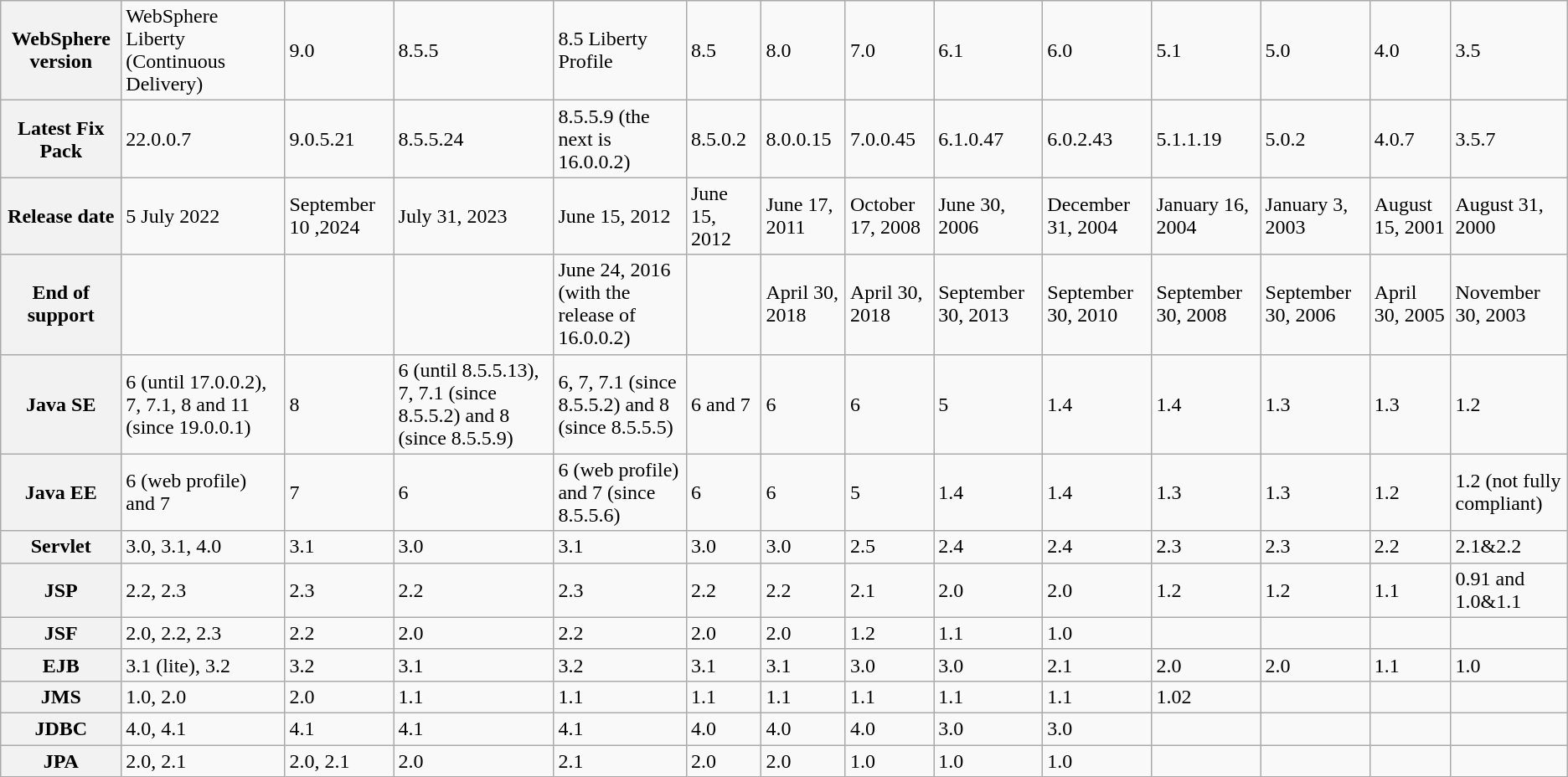<table class="wikitable">
<tr>
<th>WebSphere version</th>
<td>WebSphere Liberty (Continuous Delivery)</td>
<td>9.0</td>
<td>8.5.5</td>
<td>8.5 Liberty Profile</td>
<td>8.5</td>
<td>8.0</td>
<td>7.0</td>
<td>6.1</td>
<td>6.0</td>
<td>5.1</td>
<td>5.0</td>
<td>4.0</td>
<td>3.5</td>
</tr>
<tr>
<th>Latest Fix Pack</th>
<td>22.0.0.7</td>
<td>9.0.5.21</td>
<td>8.5.5.24</td>
<td>8.5.5.9 (the next is 16.0.0.2)</td>
<td>8.5.0.2</td>
<td>8.0.0.15</td>
<td>7.0.0.45</td>
<td>6.1.0.47</td>
<td>6.0.2.43</td>
<td>5.1.1.19</td>
<td>5.0.2</td>
<td>4.0.7</td>
<td>3.5.7</td>
</tr>
<tr>
<th>Release date</th>
<td>5 July 2022</td>
<td>September 10 ,2024</td>
<td>July 31, 2023</td>
<td>June 15, 2012</td>
<td>June 15, 2012</td>
<td>June 17, 2011</td>
<td>October 17, 2008</td>
<td>June 30, 2006</td>
<td>December 31, 2004</td>
<td>January 16, 2004</td>
<td>January 3, 2003</td>
<td>August 15, 2001</td>
<td>August 31, 2000</td>
</tr>
<tr>
<th>End of support</th>
<td></td>
<td></td>
<td></td>
<td>June 24, 2016 (with the release of 16.0.0.2)</td>
<td></td>
<td>April 30, 2018</td>
<td>April 30, 2018</td>
<td>September 30, 2013</td>
<td>September 30, 2010</td>
<td>September 30, 2008</td>
<td>September 30, 2006</td>
<td>April 30, 2005</td>
<td>November 30, 2003</td>
</tr>
<tr>
<th>Java SE</th>
<td>6 (until 17.0.0.2), 7, 7.1, 8 and 11 (since 19.0.0.1)</td>
<td>8</td>
<td>6 (until 8.5.5.13), 7, 7.1 (since 8.5.5.2) and 8 (since 8.5.5.9)</td>
<td>6, 7, 7.1 (since 8.5.5.2) and 8 (since 8.5.5.5)</td>
<td>6 and 7</td>
<td>6</td>
<td>6</td>
<td>5</td>
<td>1.4</td>
<td>1.4</td>
<td>1.3</td>
<td>1.3</td>
<td>1.2</td>
</tr>
<tr>
<th>Java EE</th>
<td>6 (web profile) and 7</td>
<td>7</td>
<td>6</td>
<td>6 (web profile) and 7 (since 8.5.5.6)</td>
<td>6</td>
<td>6</td>
<td>5</td>
<td>1.4</td>
<td>1.4</td>
<td>1.3</td>
<td>1.3</td>
<td>1.2</td>
<td>1.2 (not fully compliant)</td>
</tr>
<tr>
<th>Servlet</th>
<td>3.0, 3.1, 4.0</td>
<td>3.1</td>
<td>3.0</td>
<td>3.1</td>
<td>3.0</td>
<td>3.0</td>
<td>2.5</td>
<td>2.4</td>
<td>2.4</td>
<td>2.3</td>
<td>2.3</td>
<td>2.2</td>
<td>2.1&2.2</td>
</tr>
<tr>
<th>JSP</th>
<td>2.2, 2.3</td>
<td>2.3</td>
<td>2.2</td>
<td>2.3</td>
<td>2.2</td>
<td>2.2</td>
<td>2.1</td>
<td>2.0</td>
<td>2.0</td>
<td>1.2</td>
<td>1.2</td>
<td>1.1</td>
<td>0.91 and 1.0&1.1</td>
</tr>
<tr>
<th>JSF</th>
<td>2.0, 2.2, 2.3</td>
<td>2.2</td>
<td>2.0</td>
<td>2.2</td>
<td>2.0</td>
<td>2.0</td>
<td>1.2</td>
<td>1.1</td>
<td>1.0</td>
<td></td>
<td></td>
<td></td>
<td></td>
</tr>
<tr>
<th>EJB</th>
<td>3.1 (lite), 3.2</td>
<td>3.2</td>
<td>3.1</td>
<td>3.2</td>
<td>3.1</td>
<td>3.1</td>
<td>3.0</td>
<td>3.0</td>
<td>2.1</td>
<td>2.0</td>
<td>2.0</td>
<td>1.1</td>
<td>1.0</td>
</tr>
<tr>
<th>JMS</th>
<td>1.0, 2.0</td>
<td>2.0</td>
<td>1.1</td>
<td>1.1</td>
<td>1.1</td>
<td>1.1</td>
<td>1.1</td>
<td>1.1</td>
<td>1.1</td>
<td>1.02</td>
<td></td>
<td></td>
<td></td>
</tr>
<tr>
<th>JDBC</th>
<td>4.0, 4.1</td>
<td>4.1</td>
<td>4.1</td>
<td>4.1</td>
<td>4.0</td>
<td>4.0</td>
<td>4.0</td>
<td>3.0</td>
<td>3.0</td>
<td></td>
<td></td>
<td></td>
<td></td>
</tr>
<tr>
<th>JPA</th>
<td>2.0, 2.1</td>
<td>2.0, 2.1</td>
<td>2.0</td>
<td>2.1</td>
<td>2.0</td>
<td>2.0</td>
<td>1.0</td>
<td>1.0</td>
<td>1.0</td>
<td></td>
<td></td>
<td></td>
<td></td>
</tr>
</table>
